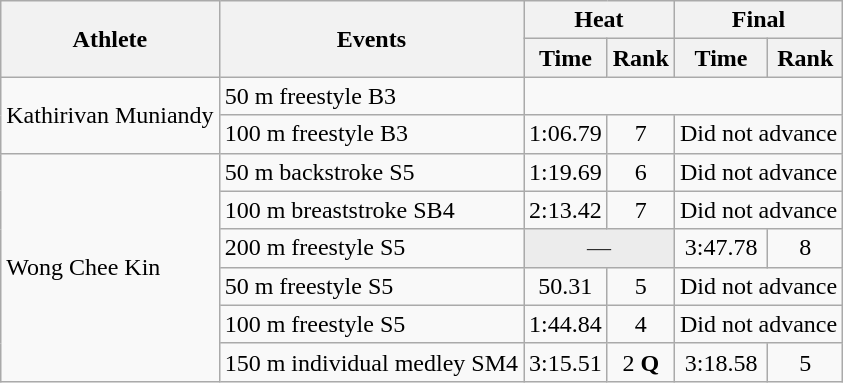<table class="wikitable">
<tr>
<th rowspan="2">Athlete</th>
<th rowspan="2">Events</th>
<th colspan="2">Heat</th>
<th colspan="2">Final</th>
</tr>
<tr>
<th>Time</th>
<th>Rank</th>
<th>Time</th>
<th>Rank</th>
</tr>
<tr>
<td rowspan="2">Kathirivan Muniandy</td>
<td>50 m freestyle B3</td>
<td colspan="4" align="center"></td>
</tr>
<tr>
<td>100 m freestyle B3</td>
<td align="center">1:06.79</td>
<td align="center">7</td>
<td colspan="2" align="center">Did not advance</td>
</tr>
<tr>
<td rowspan="6">Wong Chee Kin</td>
<td>50 m backstroke S5</td>
<td align="center">1:19.69</td>
<td align="center">6</td>
<td colspan="2" align="center">Did not advance</td>
</tr>
<tr>
<td>100 m breaststroke SB4</td>
<td align="center">2:13.42</td>
<td align="center">7</td>
<td colspan="2" align="center">Did not advance</td>
</tr>
<tr>
<td>200 m freestyle S5</td>
<td colspan="2" align="center" style="background: var(--background-color-interactive, #ececec); color: var(--color-base, #2C2C2C); vertical-align: middle; text-align: center; " class="table-na">—</td>
<td align="center">3:47.78</td>
<td align="center">8</td>
</tr>
<tr>
<td>50 m freestyle S5</td>
<td align="center">50.31</td>
<td align="center">5</td>
<td colspan="2" align="center">Did not advance</td>
</tr>
<tr>
<td>100 m freestyle S5</td>
<td align="center">1:44.84</td>
<td align="center">4</td>
<td colspan="2" align="center">Did not advance</td>
</tr>
<tr>
<td>150 m individual medley SM4</td>
<td align="center">3:15.51</td>
<td align="center">2 <strong>Q</strong></td>
<td align="center">3:18.58</td>
<td align="center">5</td>
</tr>
</table>
